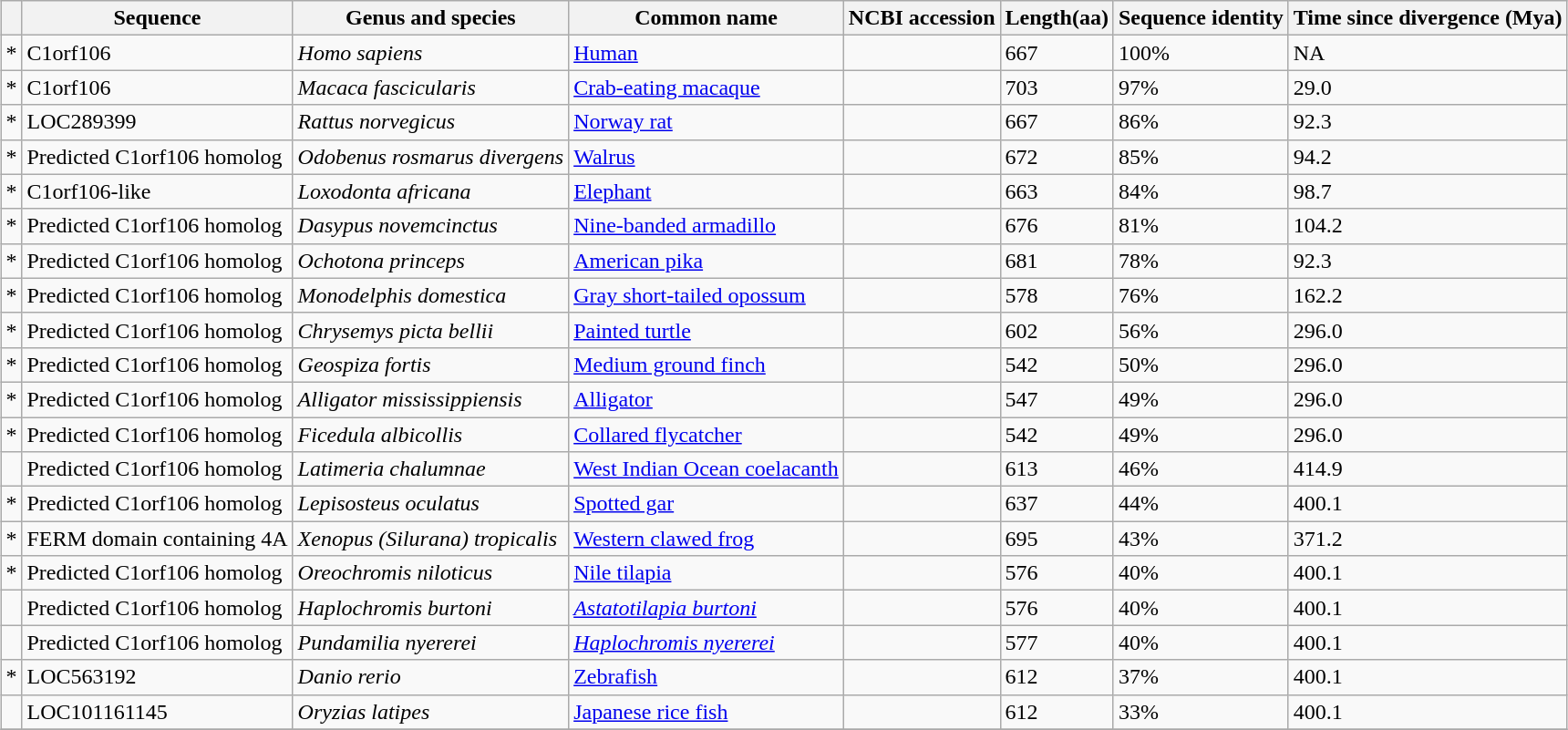<table class="wikitable" style="margin: auto;">
<tr>
<th></th>
<th><strong>Sequence</strong></th>
<th><strong>Genus and species</strong></th>
<th><strong>Common name</strong></th>
<th><strong>NCBI accession</strong></th>
<th><strong>Length(aa)</strong></th>
<th><strong>Sequence identity</strong></th>
<th><strong>Time since divergence (Mya)</strong></th>
</tr>
<tr>
<td>*</td>
<td>C1orf106</td>
<td><em>Homo sapiens</em></td>
<td><a href='#'>Human</a></td>
<td></td>
<td>667</td>
<td>100%</td>
<td>NA</td>
</tr>
<tr>
<td>*</td>
<td>C1orf106</td>
<td><em>Macaca fascicularis</em></td>
<td><a href='#'>Crab-eating macaque</a></td>
<td></td>
<td>703</td>
<td>97%</td>
<td>29.0</td>
</tr>
<tr>
<td>*</td>
<td>LOC289399</td>
<td><em>Rattus norvegicus</em></td>
<td><a href='#'>Norway rat</a></td>
<td></td>
<td>667</td>
<td>86%</td>
<td>92.3</td>
</tr>
<tr>
<td>*</td>
<td>Predicted C1orf106 homolog</td>
<td><em>Odobenus rosmarus divergens</em></td>
<td><a href='#'>Walrus</a></td>
<td></td>
<td>672</td>
<td>85%</td>
<td>94.2</td>
</tr>
<tr>
<td>*</td>
<td>C1orf106-like</td>
<td><em>Loxodonta africana</em></td>
<td><a href='#'>Elephant</a></td>
<td></td>
<td>663</td>
<td>84%</td>
<td>98.7</td>
</tr>
<tr>
<td>*</td>
<td>Predicted C1orf106 homolog</td>
<td><em>Dasypus novemcinctus</em></td>
<td><a href='#'>Nine-banded armadillo</a></td>
<td></td>
<td>676</td>
<td>81%</td>
<td>104.2</td>
</tr>
<tr>
<td>*</td>
<td>Predicted C1orf106 homolog</td>
<td><em>Ochotona princeps</em></td>
<td><a href='#'>American pika</a></td>
<td></td>
<td>681</td>
<td>78%</td>
<td>92.3</td>
</tr>
<tr>
<td>*</td>
<td>Predicted C1orf106 homolog</td>
<td><em>Monodelphis domestica</em></td>
<td><a href='#'>Gray short-tailed opossum</a></td>
<td></td>
<td>578</td>
<td>76%</td>
<td>162.2</td>
</tr>
<tr>
<td>*</td>
<td>Predicted C1orf106 homolog</td>
<td><em>Chrysemys picta bellii</em></td>
<td><a href='#'>Painted turtle</a></td>
<td></td>
<td>602</td>
<td>56%</td>
<td>296.0</td>
</tr>
<tr>
<td>*</td>
<td>Predicted C1orf106 homolog</td>
<td><em>Geospiza fortis</em></td>
<td><a href='#'>Medium ground finch</a></td>
<td></td>
<td>542</td>
<td>50%</td>
<td>296.0</td>
</tr>
<tr>
<td>*</td>
<td>Predicted C1orf106 homolog</td>
<td><em>Alligator mississippiensis</em></td>
<td><a href='#'>Alligator</a></td>
<td></td>
<td>547</td>
<td>49%</td>
<td>296.0</td>
</tr>
<tr>
<td>*</td>
<td>Predicted C1orf106 homolog</td>
<td><em>Ficedula albicollis</em></td>
<td><a href='#'>Collared flycatcher</a></td>
<td></td>
<td>542</td>
<td>49%</td>
<td>296.0</td>
</tr>
<tr>
<td></td>
<td>Predicted C1orf106 homolog</td>
<td><em>Latimeria chalumnae</em></td>
<td><a href='#'>West Indian Ocean coelacanth</a></td>
<td></td>
<td>613</td>
<td>46%</td>
<td>414.9</td>
</tr>
<tr>
<td>*</td>
<td>Predicted C1orf106 homolog</td>
<td><em>Lepisosteus oculatus</em></td>
<td><a href='#'>Spotted gar</a></td>
<td></td>
<td>637</td>
<td>44%</td>
<td>400.1</td>
</tr>
<tr>
<td>*</td>
<td>FERM domain containing 4A</td>
<td><em>Xenopus (Silurana) tropicalis</em></td>
<td><a href='#'>Western clawed frog</a></td>
<td></td>
<td>695</td>
<td>43%</td>
<td>371.2</td>
</tr>
<tr>
<td>*</td>
<td>Predicted C1orf106 homolog</td>
<td><em>Oreochromis niloticus</em></td>
<td><a href='#'>Nile tilapia</a></td>
<td></td>
<td>576</td>
<td>40%</td>
<td>400.1</td>
</tr>
<tr>
<td></td>
<td>Predicted C1orf106 homolog</td>
<td><em>Haplochromis burtoni</em></td>
<td><em><a href='#'>Astatotilapia burtoni</a></em></td>
<td></td>
<td>576</td>
<td>40%</td>
<td>400.1</td>
</tr>
<tr>
<td></td>
<td>Predicted C1orf106 homolog</td>
<td><em>Pundamilia nyererei</em></td>
<td><em><a href='#'>Haplochromis nyererei</a></em></td>
<td></td>
<td>577</td>
<td>40%</td>
<td>400.1</td>
</tr>
<tr>
<td>*</td>
<td>LOC563192</td>
<td><em>Danio rerio</em></td>
<td><a href='#'>Zebrafish</a></td>
<td></td>
<td>612</td>
<td>37%</td>
<td>400.1</td>
</tr>
<tr>
<td></td>
<td>LOC101161145</td>
<td><em>Oryzias latipes</em></td>
<td><a href='#'>Japanese rice fish</a></td>
<td></td>
<td>612</td>
<td>33%</td>
<td>400.1</td>
</tr>
<tr>
</tr>
</table>
